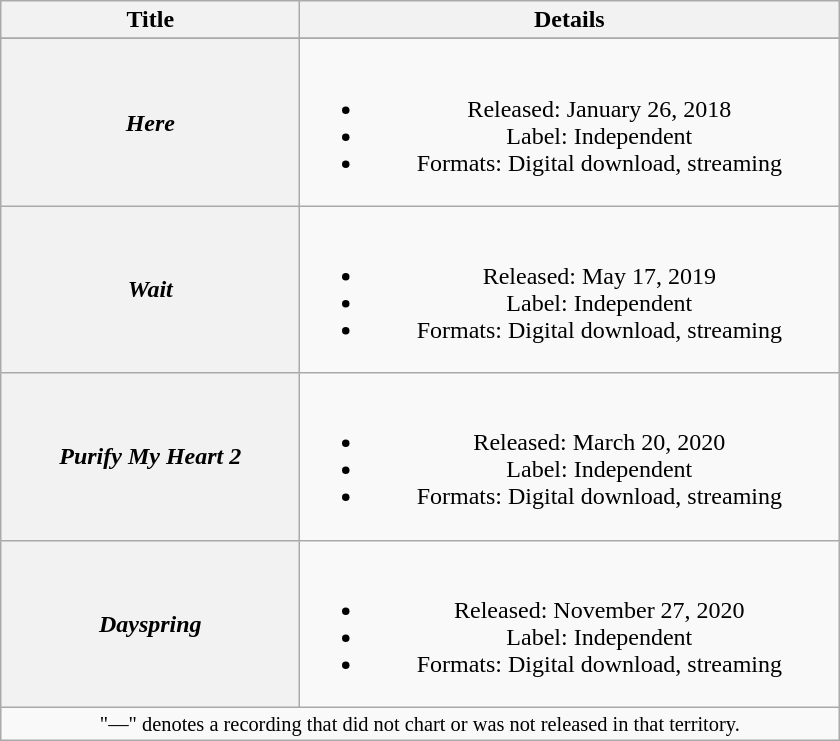<table class="wikitable plainrowheaders" style="text-align:center;">
<tr>
<th scope="col" style="width:12em;">Title</th>
<th scope="col" style="width:22em;">Details</th>
</tr>
<tr>
</tr>
<tr>
<th scope="row"><em>Here</em></th>
<td><br><ul><li>Released: January 26, 2018</li><li>Label: Independent</li><li>Formats: Digital download, streaming</li></ul></td>
</tr>
<tr>
<th scope="row"><em>Wait</em></th>
<td><br><ul><li>Released: May 17, 2019</li><li>Label: Independent</li><li>Formats: Digital download, streaming</li></ul></td>
</tr>
<tr>
<th scope="row"><em>Purify My Heart 2</em></th>
<td><br><ul><li>Released: March 20, 2020</li><li>Label: Independent</li><li>Formats: Digital download, streaming</li></ul></td>
</tr>
<tr>
<th scope="row"><em>Dayspring</em></th>
<td><br><ul><li>Released: November 27, 2020</li><li>Label: Independent</li><li>Formats: Digital download, streaming</li></ul></td>
</tr>
<tr>
<td colspan="11" style="font-size:85%">"—" denotes a recording that did not chart or was not released in that territory.</td>
</tr>
</table>
